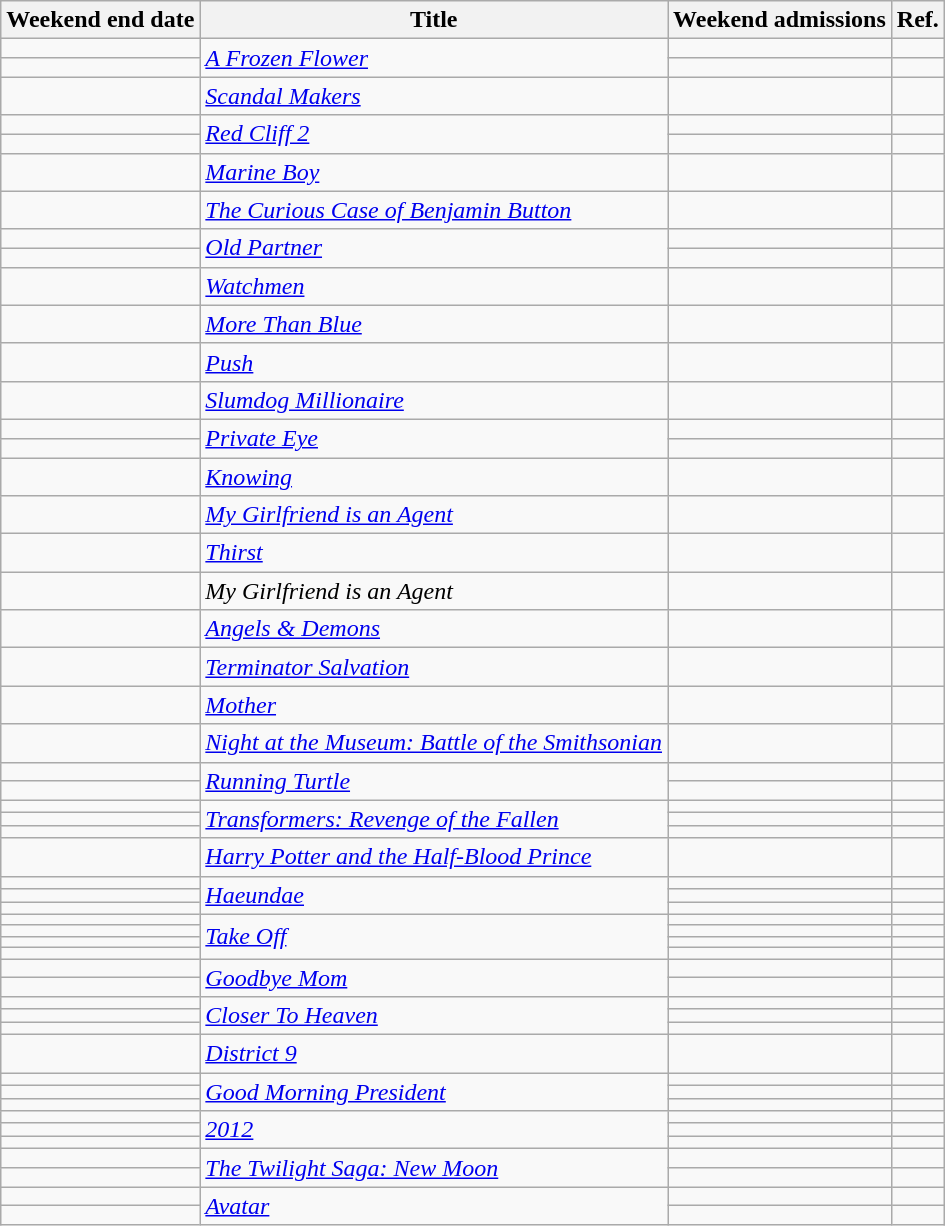<table class="wikitable sortable">
<tr>
<th>Weekend end date</th>
<th>Title</th>
<th>Weekend admissions</th>
<th class=unsortable>Ref.</th>
</tr>
<tr>
<td></td>
<td rowspan="2"><em><a href='#'>A Frozen Flower</a></em></td>
<td></td>
<td></td>
</tr>
<tr>
<td></td>
<td></td>
<td></td>
</tr>
<tr>
<td></td>
<td><em><a href='#'>Scandal Makers</a></em></td>
<td></td>
<td></td>
</tr>
<tr>
<td></td>
<td rowspan="2"><em><a href='#'>Red Cliff 2</a></em></td>
<td></td>
<td></td>
</tr>
<tr>
<td></td>
<td></td>
<td></td>
</tr>
<tr>
<td></td>
<td><em><a href='#'>Marine Boy</a></em></td>
<td></td>
<td></td>
</tr>
<tr>
<td></td>
<td><em><a href='#'>The Curious Case of Benjamin Button</a></em></td>
<td></td>
<td></td>
</tr>
<tr>
<td></td>
<td rowspan="2"><em><a href='#'>Old Partner</a></em></td>
<td></td>
<td></td>
</tr>
<tr>
<td></td>
<td></td>
<td></td>
</tr>
<tr>
<td></td>
<td><em><a href='#'>Watchmen</a></em></td>
<td></td>
<td></td>
</tr>
<tr>
<td></td>
<td><em><a href='#'>More Than Blue</a></em></td>
<td></td>
<td></td>
</tr>
<tr>
<td></td>
<td><em><a href='#'>Push</a></em></td>
<td></td>
<td></td>
</tr>
<tr>
<td></td>
<td><em><a href='#'>Slumdog Millionaire</a></em></td>
<td></td>
<td></td>
</tr>
<tr>
<td></td>
<td rowspan="2"><em><a href='#'>Private Eye</a></em></td>
<td></td>
<td></td>
</tr>
<tr>
<td></td>
<td></td>
<td></td>
</tr>
<tr>
<td></td>
<td><em><a href='#'>Knowing</a></em></td>
<td></td>
<td></td>
</tr>
<tr>
<td></td>
<td><em><a href='#'>My Girlfriend is an Agent</a></em></td>
<td></td>
<td></td>
</tr>
<tr>
<td></td>
<td><em><a href='#'>Thirst</a></em></td>
<td></td>
<td></td>
</tr>
<tr>
<td></td>
<td><em>My Girlfriend is an Agent</em></td>
<td></td>
<td></td>
</tr>
<tr>
<td></td>
<td><em><a href='#'>Angels & Demons</a></em></td>
<td></td>
<td></td>
</tr>
<tr>
<td></td>
<td><em><a href='#'>Terminator Salvation</a></em></td>
<td></td>
<td></td>
</tr>
<tr>
<td></td>
<td><em><a href='#'>Mother</a></em></td>
<td></td>
<td></td>
</tr>
<tr>
<td></td>
<td><em><a href='#'>Night at the Museum: Battle of the Smithsonian</a></em></td>
<td></td>
<td></td>
</tr>
<tr>
<td></td>
<td rowspan="2"><em><a href='#'>Running Turtle</a></em></td>
<td></td>
<td></td>
</tr>
<tr>
<td></td>
<td></td>
<td></td>
</tr>
<tr>
<td></td>
<td rowspan="3"><em><a href='#'>Transformers: Revenge of the Fallen</a></em></td>
<td></td>
<td></td>
</tr>
<tr>
<td></td>
<td></td>
<td></td>
</tr>
<tr>
<td></td>
<td></td>
<td></td>
</tr>
<tr>
<td></td>
<td><em><a href='#'>Harry Potter and the Half-Blood Prince</a></em></td>
<td></td>
<td></td>
</tr>
<tr>
<td></td>
<td rowspan="3"><em><a href='#'>Haeundae</a></em></td>
<td></td>
<td></td>
</tr>
<tr>
<td></td>
<td></td>
<td></td>
</tr>
<tr>
<td></td>
<td></td>
<td></td>
</tr>
<tr>
<td></td>
<td rowspan="4"><em><a href='#'>Take Off</a></em></td>
<td></td>
<td></td>
</tr>
<tr>
<td></td>
<td></td>
<td></td>
</tr>
<tr>
<td></td>
<td></td>
<td></td>
</tr>
<tr>
<td></td>
<td></td>
<td></td>
</tr>
<tr>
<td></td>
<td rowspan="2"><em><a href='#'>Goodbye Mom</a></em></td>
<td></td>
<td></td>
</tr>
<tr>
<td></td>
<td></td>
<td></td>
</tr>
<tr>
<td></td>
<td rowspan="3"><em><a href='#'>Closer To Heaven</a></em></td>
<td></td>
<td></td>
</tr>
<tr>
<td></td>
<td></td>
<td></td>
</tr>
<tr>
<td></td>
<td></td>
<td></td>
</tr>
<tr>
<td></td>
<td><em><a href='#'>District 9</a></em></td>
<td></td>
<td></td>
</tr>
<tr>
<td></td>
<td rowspan="3"><em><a href='#'>Good Morning President</a></em></td>
<td></td>
<td></td>
</tr>
<tr>
<td></td>
<td></td>
<td></td>
</tr>
<tr>
<td></td>
<td></td>
<td></td>
</tr>
<tr>
<td></td>
<td rowspan="3"><em><a href='#'>2012</a></em></td>
<td></td>
<td></td>
</tr>
<tr>
<td></td>
<td></td>
<td></td>
</tr>
<tr>
<td></td>
<td></td>
<td></td>
</tr>
<tr>
<td></td>
<td rowspan="2"><em><a href='#'>The Twilight Saga: New Moon</a></em></td>
<td></td>
<td></td>
</tr>
<tr>
<td></td>
<td></td>
<td></td>
</tr>
<tr>
<td></td>
<td rowspan="2"><em><a href='#'>Avatar</a></em></td>
<td></td>
<td></td>
</tr>
<tr>
<td></td>
<td></td>
<td></td>
</tr>
</table>
